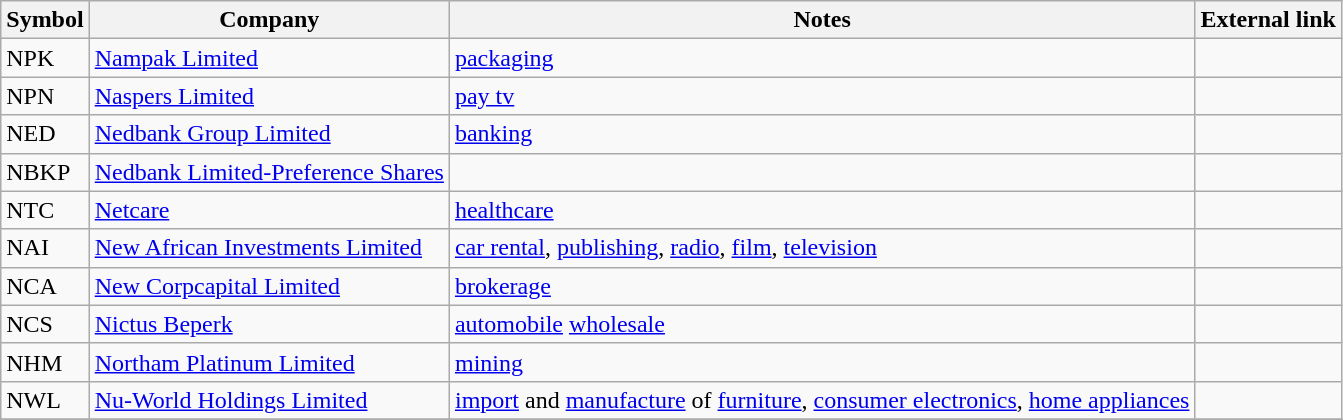<table class="wikitable sortable">
<tr>
<th>Symbol</th>
<th>Company</th>
<th>Notes</th>
<th>External link</th>
</tr>
<tr>
<td>NPK</td>
<td><a href='#'>Nampak Limited</a></td>
<td><a href='#'>packaging</a></td>
<td></td>
</tr>
<tr>
<td>NPN</td>
<td><a href='#'>Naspers Limited</a></td>
<td><a href='#'>pay tv</a></td>
<td></td>
</tr>
<tr>
<td>NED</td>
<td><a href='#'>Nedbank Group Limited</a></td>
<td><a href='#'>banking</a></td>
<td></td>
</tr>
<tr>
<td>NBKP</td>
<td><a href='#'>Nedbank Limited-Preference Shares</a></td>
<td></td>
<td></td>
</tr>
<tr>
<td>NTC</td>
<td><a href='#'>Netcare</a></td>
<td><a href='#'>healthcare</a></td>
<td></td>
</tr>
<tr>
<td>NAI</td>
<td><a href='#'>New African Investments Limited</a></td>
<td><a href='#'>car rental</a>, <a href='#'>publishing</a>, <a href='#'>radio</a>, <a href='#'>film</a>, <a href='#'>television</a></td>
<td></td>
</tr>
<tr>
<td>NCA</td>
<td><a href='#'>New Corpcapital Limited</a></td>
<td><a href='#'>brokerage</a></td>
<td></td>
</tr>
<tr>
<td>NCS</td>
<td><a href='#'>Nictus Beperk</a></td>
<td><a href='#'>automobile</a> <a href='#'>wholesale</a></td>
<td></td>
</tr>
<tr>
<td>NHM</td>
<td><a href='#'>Northam Platinum Limited</a></td>
<td><a href='#'>mining</a></td>
<td></td>
</tr>
<tr>
<td>NWL</td>
<td><a href='#'>Nu-World Holdings Limited</a></td>
<td><a href='#'>import</a> and <a href='#'>manufacture</a> of <a href='#'>furniture</a>, <a href='#'>consumer electronics</a>, <a href='#'>home appliances</a></td>
<td></td>
</tr>
<tr>
</tr>
</table>
